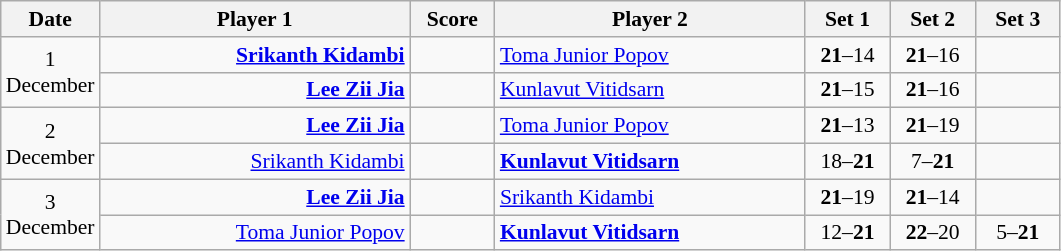<table class="wikitable" style="font-size:90%; text-align:center">
<tr>
<th width="50">Date</th>
<th width="200">Player 1</th>
<th width="50">Score</th>
<th width="200">Player 2</th>
<th width="50">Set 1</th>
<th width="50">Set 2</th>
<th width="50">Set 3</th>
</tr>
<tr>
<td rowspan=2>1 December</td>
<td align="right"><strong><a href='#'>Srikanth Kidambi</a> </strong></td>
<td></td>
<td align="left"> <a href='#'>Toma Junior Popov</a></td>
<td><strong>21</strong>–14</td>
<td><strong>21</strong>–16</td>
<td></td>
</tr>
<tr>
<td align="right"><strong><a href='#'>Lee Zii Jia</a> </strong></td>
<td></td>
<td align="left"> <a href='#'>Kunlavut Vitidsarn</a></td>
<td><strong>21</strong>–15</td>
<td><strong>21</strong>–16</td>
<td></td>
</tr>
<tr>
<td rowspan=2>2 December</td>
<td align="right"><strong><a href='#'>Lee Zii Jia</a> </strong></td>
<td></td>
<td align="left"> <a href='#'>Toma Junior Popov</a></td>
<td><strong>21</strong>–13</td>
<td><strong>21</strong>–19</td>
<td></td>
</tr>
<tr>
<td align="right"><a href='#'>Srikanth Kidambi</a> </td>
<td></td>
<td align="left"><strong> <a href='#'>Kunlavut Vitidsarn</a></strong></td>
<td>18–<strong>21</strong></td>
<td>7–<strong>21</strong></td>
<td></td>
</tr>
<tr>
<td rowspan=2>3 December</td>
<td align="right"><strong><a href='#'>Lee Zii Jia</a> </strong></td>
<td></td>
<td align="left"> <a href='#'>Srikanth Kidambi</a></td>
<td><strong>21</strong>–19</td>
<td><strong>21</strong>–14</td>
<td></td>
</tr>
<tr>
<td align="right"><a href='#'>Toma Junior Popov</a> </td>
<td></td>
<td align="left"><strong> <a href='#'>Kunlavut Vitidsarn</a></strong></td>
<td>12–<strong>21</strong></td>
<td><strong>22</strong>–20</td>
<td>5–<strong>21</strong></td>
</tr>
</table>
